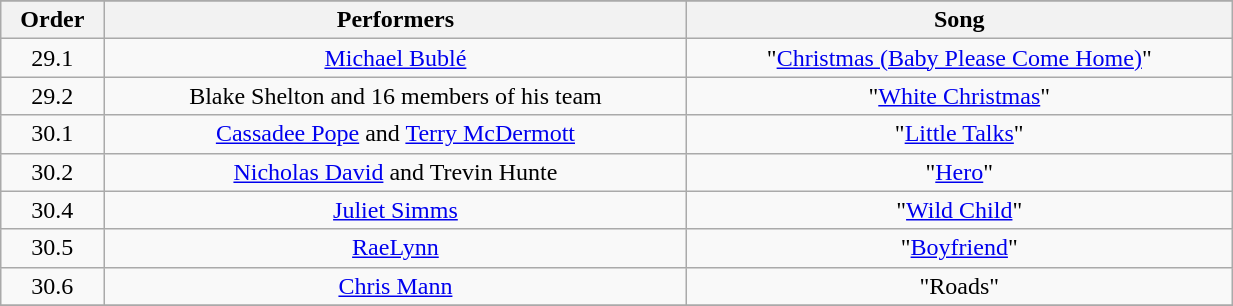<table class="wikitable" style="text-align:center; width:65%;">
<tr>
</tr>
<tr>
<th>Order</th>
<th>Performers</th>
<th>Song</th>
</tr>
<tr>
<td>29.1</td>
<td><a href='#'>Michael Bublé</a></td>
<td>"<a href='#'>Christmas (Baby Please Come Home)</a>"</td>
</tr>
<tr>
<td>29.2</td>
<td>Blake Shelton and 16 members of his team</td>
<td>"<a href='#'>White Christmas</a>"</td>
</tr>
<tr>
<td>30.1</td>
<td><a href='#'>Cassadee Pope</a> and <a href='#'>Terry McDermott</a></td>
<td>"<a href='#'>Little Talks</a>"</td>
</tr>
<tr>
<td>30.2</td>
<td><a href='#'>Nicholas David</a> and Trevin Hunte</td>
<td>"<a href='#'>Hero</a>"</td>
</tr>
<tr>
<td>30.4</td>
<td><a href='#'>Juliet Simms</a></td>
<td>"<a href='#'>Wild Child</a>"</td>
</tr>
<tr>
<td>30.5</td>
<td><a href='#'>RaeLynn</a></td>
<td>"<a href='#'>Boyfriend</a>"</td>
</tr>
<tr>
<td>30.6</td>
<td><a href='#'>Chris Mann</a></td>
<td>"Roads"</td>
</tr>
<tr>
</tr>
</table>
